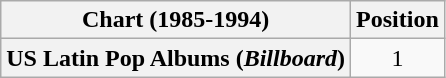<table class="wikitable plainrowheaders">
<tr>
<th scope="col">Chart (1985-1994)</th>
<th scope="col">Position</th>
</tr>
<tr>
<th scope="row">US Latin Pop Albums (<em>Billboard</em>)</th>
<td align="center">1</td>
</tr>
</table>
